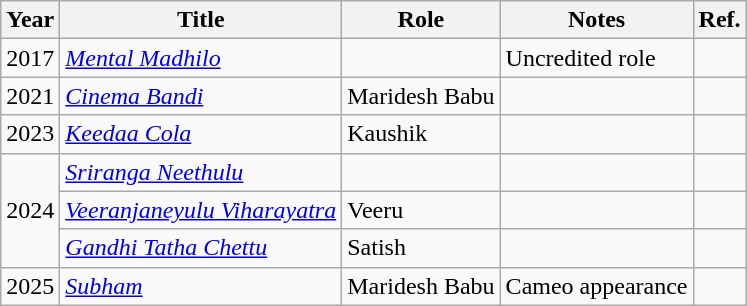<table class="wikitable">
<tr>
<th>Year</th>
<th>Title</th>
<th>Role</th>
<th>Notes</th>
<th scope="col" class="unsortable">Ref.</th>
</tr>
<tr>
<td>2017</td>
<td><em><a href='#'>Mental Madhilo</a></em></td>
<td style="text-align: center;"></td>
<td>Uncredited role</td>
<td></td>
</tr>
<tr>
<td>2021</td>
<td><em><a href='#'>Cinema Bandi</a></em></td>
<td>Maridesh Babu</td>
<td></td>
<td></td>
</tr>
<tr>
<td>2023</td>
<td><em><a href='#'>Keedaa Cola</a></em></td>
<td>Kaushik</td>
<td></td>
<td></td>
</tr>
<tr>
<td rowspan="3">2024</td>
<td><em><a href='#'>Sriranga Neethulu</a></em></td>
<td></td>
<td></td>
<td></td>
</tr>
<tr>
<td><em><a href='#'>Veeranjaneyulu Viharayatra</a></em></td>
<td>Veeru</td>
<td></td>
<td></td>
</tr>
<tr>
<td><em><a href='#'>Gandhi Tatha Chettu</a></em></td>
<td>Satish</td>
<td></td>
<td></td>
</tr>
<tr>
<td>2025</td>
<td><em><a href='#'>Subham</a></em></td>
<td>Maridesh Babu</td>
<td>Cameo appearance</td>
<td></td>
</tr>
</table>
